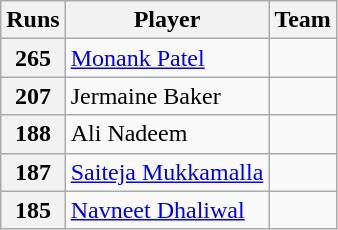<table class="wikitable">
<tr>
<th>Runs</th>
<th>Player</th>
<th>Team</th>
</tr>
<tr>
<th>265</th>
<td><a href='#'>Monank Patel</a></td>
<td></td>
</tr>
<tr>
<th>207</th>
<td>Jermaine Baker</td>
<td></td>
</tr>
<tr>
<th>188</th>
<td>Ali Nadeem</td>
<td></td>
</tr>
<tr>
<th>187</th>
<td><a href='#'>Saiteja Mukkamalla</a></td>
<td></td>
</tr>
<tr>
<th>185</th>
<td><a href='#'>Navneet Dhaliwal</a></td>
<td></td>
</tr>
</table>
